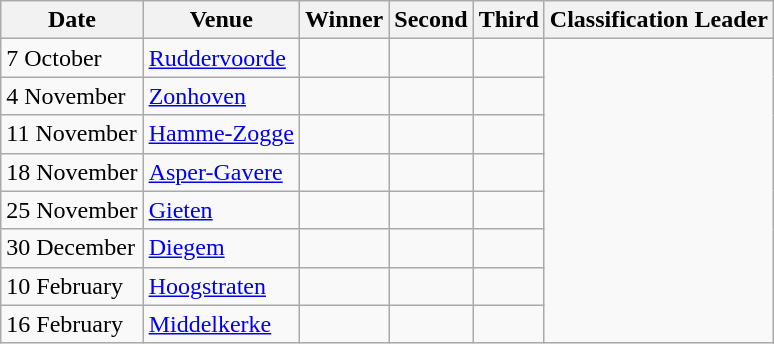<table class="wikitable">
<tr>
<th>Date</th>
<th>Venue</th>
<th>Winner</th>
<th>Second</th>
<th>Third</th>
<th>Classification Leader</th>
</tr>
<tr>
<td>7 October</td>
<td> <a href='#'>Ruddervoorde</a></td>
<td></td>
<td></td>
<td></td>
<td rowspan=8></td>
</tr>
<tr>
<td>4 November</td>
<td> <a href='#'>Zonhoven</a></td>
<td></td>
<td></td>
<td></td>
</tr>
<tr>
<td>11 November</td>
<td> <a href='#'>Hamme-Zogge</a></td>
<td></td>
<td></td>
<td></td>
</tr>
<tr>
<td>18 November</td>
<td> <a href='#'>Asper-Gavere</a></td>
<td></td>
<td></td>
<td></td>
</tr>
<tr>
<td>25 November</td>
<td> <a href='#'>Gieten</a></td>
<td></td>
<td></td>
<td></td>
</tr>
<tr>
<td>30 December</td>
<td> <a href='#'>Diegem</a></td>
<td></td>
<td></td>
<td></td>
</tr>
<tr>
<td>10 February</td>
<td> <a href='#'>Hoogstraten</a></td>
<td></td>
<td></td>
<td></td>
</tr>
<tr>
<td>16 February</td>
<td> <a href='#'>Middelkerke</a></td>
<td></td>
<td></td>
<td></td>
</tr>
</table>
